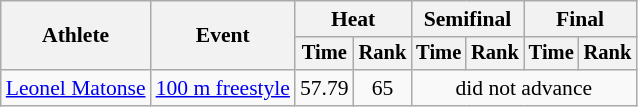<table class=wikitable style="font-size:90%">
<tr>
<th rowspan="2">Athlete</th>
<th rowspan="2">Event</th>
<th colspan="2">Heat</th>
<th colspan="2">Semifinal</th>
<th colspan="2">Final</th>
</tr>
<tr style="font-size:95%">
<th>Time</th>
<th>Rank</th>
<th>Time</th>
<th>Rank</th>
<th>Time</th>
<th>Rank</th>
</tr>
<tr align=center>
<td align=left><a href='#'>Leonel Matonse</a></td>
<td align=left><a href='#'>100 m freestyle</a></td>
<td>57.79</td>
<td>65</td>
<td colspan=4>did not advance</td>
</tr>
</table>
